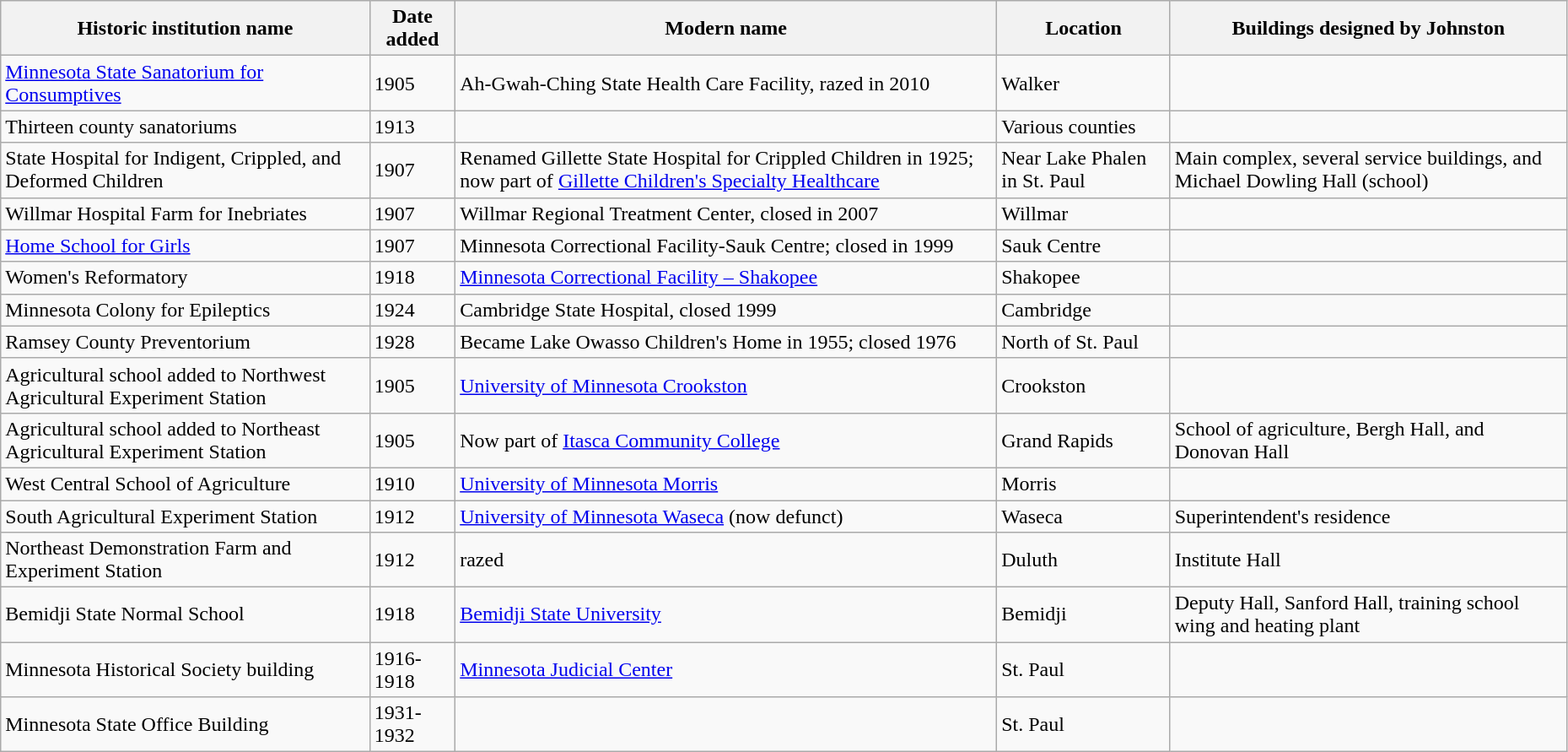<table class="wikitable sortable" style="width:98%">
<tr>
<th>Historic institution name</th>
<th>Date added</th>
<th>Modern name</th>
<th>Location</th>
<th>Buildings designed by Johnston</th>
</tr>
<tr>
<td><a href='#'>Minnesota State Sanatorium for Consumptives</a></td>
<td>1905</td>
<td>Ah-Gwah-Ching State Health Care Facility, razed in 2010</td>
<td>Walker</td>
<td></td>
</tr>
<tr>
<td>Thirteen county sanatoriums</td>
<td>1913</td>
<td></td>
<td>Various counties</td>
<td></td>
</tr>
<tr>
<td>State Hospital for Indigent, Crippled, and Deformed Children</td>
<td>1907</td>
<td>Renamed Gillette State Hospital for Crippled Children in 1925; now part of <a href='#'>Gillette Children's Specialty Healthcare</a></td>
<td>Near Lake Phalen in St. Paul</td>
<td>Main complex, several service buildings, and Michael Dowling Hall (school)</td>
</tr>
<tr>
<td>Willmar Hospital Farm for Inebriates</td>
<td>1907</td>
<td>Willmar Regional Treatment Center, closed in 2007</td>
<td>Willmar</td>
<td></td>
</tr>
<tr>
<td><a href='#'>Home School for Girls</a></td>
<td>1907</td>
<td>Minnesota Correctional Facility-Sauk Centre; closed in 1999</td>
<td>Sauk Centre</td>
<td></td>
</tr>
<tr>
<td>Women's Reformatory</td>
<td>1918</td>
<td><a href='#'>Minnesota Correctional Facility – Shakopee</a></td>
<td>Shakopee</td>
<td></td>
</tr>
<tr>
<td>Minnesota Colony for Epileptics</td>
<td>1924</td>
<td>Cambridge State Hospital, closed 1999</td>
<td>Cambridge</td>
<td></td>
</tr>
<tr>
<td>Ramsey County Preventorium</td>
<td>1928</td>
<td>Became Lake Owasso Children's Home in 1955; closed 1976</td>
<td>North of St. Paul</td>
<td></td>
</tr>
<tr>
<td>Agricultural school added to Northwest Agricultural Experiment Station</td>
<td>1905</td>
<td><a href='#'>University of Minnesota Crookston</a></td>
<td>Crookston</td>
<td><br></td>
</tr>
<tr>
<td>Agricultural school added to Northeast Agricultural Experiment Station</td>
<td>1905</td>
<td>Now part of <a href='#'>Itasca Community College</a></td>
<td>Grand Rapids</td>
<td>School of agriculture, Bergh Hall, and Donovan Hall</td>
</tr>
<tr>
<td>West Central School of Agriculture</td>
<td>1910</td>
<td><a href='#'>University of Minnesota Morris</a></td>
<td>Morris</td>
<td><br></td>
</tr>
<tr>
<td>South Agricultural Experiment Station</td>
<td>1912</td>
<td><a href='#'>University of Minnesota Waseca</a> (now defunct)</td>
<td>Waseca</td>
<td>Superintendent's residence</td>
</tr>
<tr>
<td>Northeast Demonstration Farm and Experiment Station</td>
<td>1912</td>
<td>razed</td>
<td>Duluth</td>
<td>Institute Hall</td>
</tr>
<tr>
<td>Bemidji State Normal School</td>
<td>1918</td>
<td><a href='#'>Bemidji State University</a></td>
<td>Bemidji</td>
<td>Deputy Hall, Sanford Hall, training school wing and heating plant</td>
</tr>
<tr>
<td>Minnesota Historical Society building</td>
<td>1916-1918</td>
<td><a href='#'>Minnesota Judicial Center</a></td>
<td>St. Paul</td>
<td></td>
</tr>
<tr>
<td>Minnesota State Office Building</td>
<td>1931-1932</td>
<td></td>
<td>St. Paul</td>
<td></td>
</tr>
</table>
